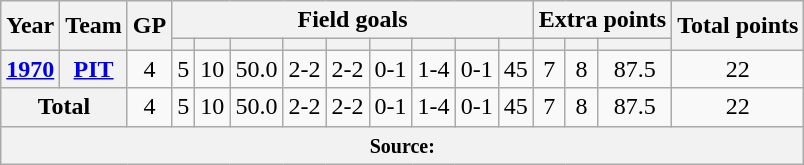<table class="wikitable" style="text-align:center;">
<tr>
<th rowspan="2">Year</th>
<th rowspan="2">Team</th>
<th rowspan="2">GP</th>
<th colspan="9">Field goals</th>
<th colspan="3">Extra points</th>
<th rowspan="2">Total points</th>
</tr>
<tr>
<th></th>
<th></th>
<th></th>
<th></th>
<th></th>
<th></th>
<th></th>
<th></th>
<th></th>
<th></th>
<th></th>
<th></th>
</tr>
<tr>
<th><a href='#'>1970</a></th>
<th><a href='#'>PIT</a></th>
<td>4</td>
<td>5</td>
<td>10</td>
<td>50.0</td>
<td>2-2</td>
<td>2-2</td>
<td>0-1</td>
<td>1-4</td>
<td>0-1</td>
<td>45</td>
<td>7</td>
<td>8</td>
<td>87.5</td>
<td>22</td>
</tr>
<tr>
<th colspan="2">Total</th>
<td>4</td>
<td>5</td>
<td>10</td>
<td>50.0</td>
<td>2-2</td>
<td>2-2</td>
<td>0-1</td>
<td>1-4</td>
<td>0-1</td>
<td>45</td>
<td>7</td>
<td>8</td>
<td>87.5</td>
<td>22</td>
</tr>
<tr>
<th colspan="16"><small>Source:</small></th>
</tr>
</table>
